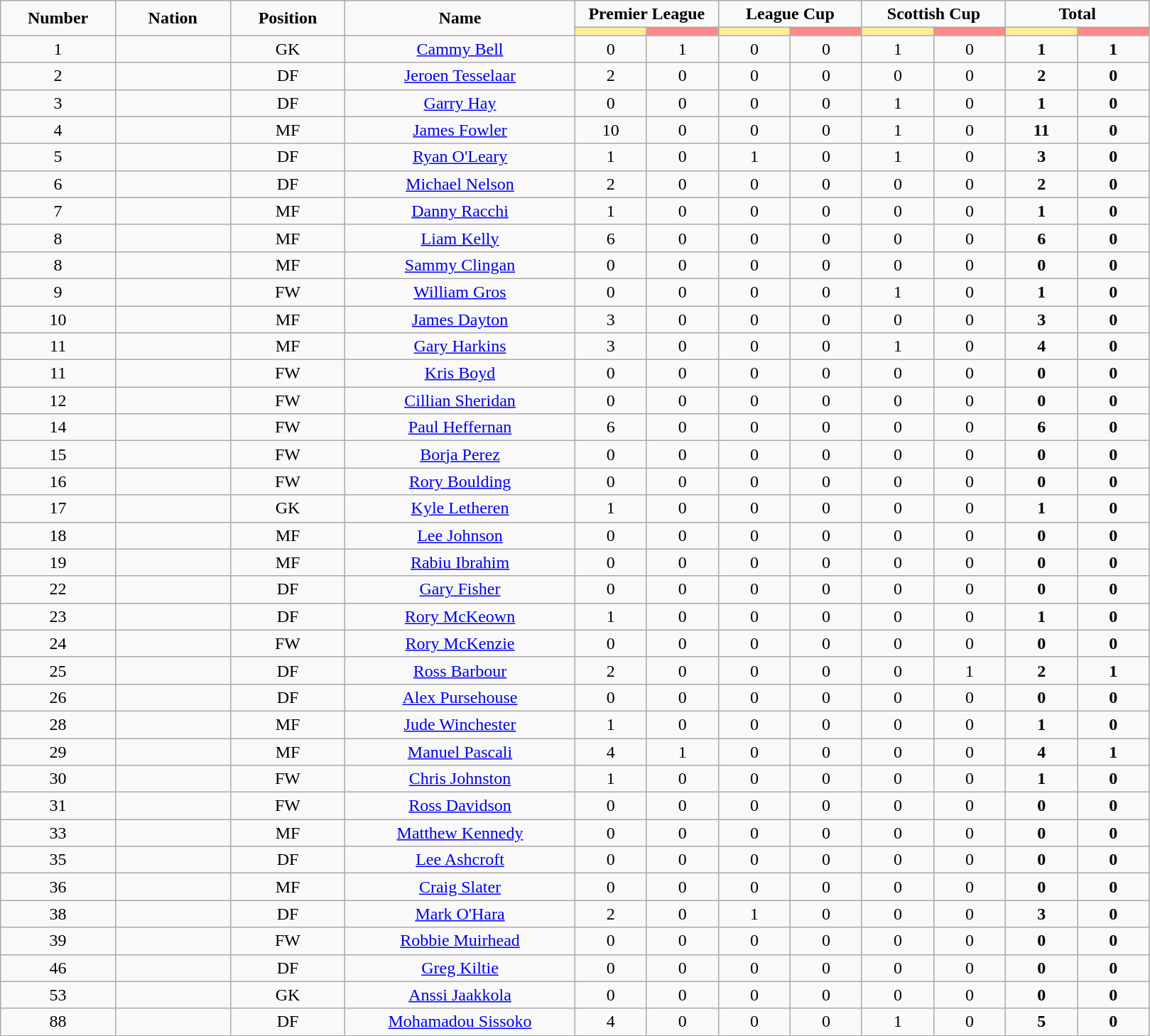<table class="wikitable" style="font-size: 100%; text-align: center;">
<tr>
<td rowspan="2" width="10%" align="center"><strong>Number</strong></td>
<td rowspan="2" width="10%" align="center"><strong>Nation</strong></td>
<td rowspan="2" width="10%" align="center"><strong>Position</strong></td>
<td rowspan="2" width="20%" align="center"><strong>Name</strong></td>
<td colspan="2" align="center"><strong>Premier League</strong></td>
<td colspan="2" align="center"><strong>League Cup</strong></td>
<td colspan="2" align="center"><strong>Scottish Cup</strong></td>
<td colspan="2" align="center"><strong>Total </strong></td>
</tr>
<tr>
<th width=60 style="background: #FFEE99"></th>
<th width=60 style="background: #FF8888"></th>
<th width=60 style="background: #FFEE99"></th>
<th width=60 style="background: #FF8888"></th>
<th width=60 style="background: #FFEE99"></th>
<th width=60 style="background: #FF8888"></th>
<th width=60 style="background: #FFEE99"></th>
<th width=60 style="background: #FF8888"></th>
</tr>
<tr>
<td>1</td>
<td></td>
<td>GK</td>
<td><a href='#'>Cammy Bell</a></td>
<td>0</td>
<td>1</td>
<td>0</td>
<td>0</td>
<td>1</td>
<td>0</td>
<td><strong>1</strong></td>
<td><strong>1</strong></td>
</tr>
<tr>
<td>2</td>
<td></td>
<td>DF</td>
<td><a href='#'>Jeroen Tesselaar</a></td>
<td>2</td>
<td>0</td>
<td>0</td>
<td>0</td>
<td>0</td>
<td>0</td>
<td><strong>2</strong></td>
<td><strong>0</strong></td>
</tr>
<tr>
<td>3</td>
<td></td>
<td>DF</td>
<td><a href='#'>Garry Hay</a></td>
<td>0</td>
<td>0</td>
<td>0</td>
<td>0</td>
<td>1</td>
<td>0</td>
<td><strong>1</strong></td>
<td><strong>0</strong></td>
</tr>
<tr>
<td>4</td>
<td></td>
<td>MF</td>
<td><a href='#'>James Fowler</a></td>
<td>10</td>
<td>0</td>
<td>0</td>
<td>0</td>
<td>1</td>
<td>0</td>
<td><strong>11</strong></td>
<td><strong>0</strong></td>
</tr>
<tr>
<td>5</td>
<td></td>
<td>DF</td>
<td><a href='#'>Ryan O'Leary</a></td>
<td>1</td>
<td>0</td>
<td>1</td>
<td>0</td>
<td>1</td>
<td>0</td>
<td><strong>3</strong></td>
<td><strong>0</strong></td>
</tr>
<tr>
<td>6</td>
<td></td>
<td>DF</td>
<td><a href='#'>Michael Nelson</a></td>
<td>2</td>
<td>0</td>
<td>0</td>
<td>0</td>
<td>0</td>
<td>0</td>
<td><strong>2</strong></td>
<td><strong>0</strong></td>
</tr>
<tr>
<td>7</td>
<td></td>
<td>MF</td>
<td><a href='#'>Danny Racchi</a></td>
<td>1</td>
<td>0</td>
<td>0</td>
<td>0</td>
<td>0</td>
<td>0</td>
<td><strong>1</strong></td>
<td><strong>0</strong></td>
</tr>
<tr>
<td>8</td>
<td></td>
<td>MF</td>
<td><a href='#'>Liam Kelly</a></td>
<td>6</td>
<td>0</td>
<td>0</td>
<td>0</td>
<td>0</td>
<td>0</td>
<td><strong>6</strong></td>
<td><strong>0</strong></td>
</tr>
<tr>
<td>8</td>
<td></td>
<td>MF</td>
<td><a href='#'>Sammy Clingan</a></td>
<td>0</td>
<td>0</td>
<td>0</td>
<td>0</td>
<td>0</td>
<td>0</td>
<td><strong>0</strong></td>
<td><strong>0</strong></td>
</tr>
<tr>
<td>9</td>
<td></td>
<td>FW</td>
<td><a href='#'>William Gros</a></td>
<td>0</td>
<td>0</td>
<td>0</td>
<td>0</td>
<td>1</td>
<td>0</td>
<td><strong>1</strong></td>
<td><strong>0</strong></td>
</tr>
<tr>
<td>10</td>
<td></td>
<td>MF</td>
<td><a href='#'>James Dayton</a></td>
<td>3</td>
<td>0</td>
<td>0</td>
<td>0</td>
<td>0</td>
<td>0</td>
<td><strong>3</strong></td>
<td><strong>0</strong></td>
</tr>
<tr>
<td>11</td>
<td></td>
<td>MF</td>
<td><a href='#'>Gary Harkins</a></td>
<td>3</td>
<td>0</td>
<td>0</td>
<td>0</td>
<td>1</td>
<td>0</td>
<td><strong>4</strong></td>
<td><strong>0</strong></td>
</tr>
<tr>
<td>11</td>
<td></td>
<td>FW</td>
<td><a href='#'>Kris Boyd</a></td>
<td>0</td>
<td>0</td>
<td>0</td>
<td>0</td>
<td>0</td>
<td>0</td>
<td><strong>0</strong></td>
<td><strong>0</strong></td>
</tr>
<tr>
<td>12</td>
<td></td>
<td>FW</td>
<td><a href='#'>Cillian Sheridan</a></td>
<td>0</td>
<td>0</td>
<td>0</td>
<td>0</td>
<td>0</td>
<td>0</td>
<td><strong>0</strong></td>
<td><strong>0</strong></td>
</tr>
<tr>
<td>14</td>
<td></td>
<td>FW</td>
<td><a href='#'>Paul Heffernan</a></td>
<td>6</td>
<td>0</td>
<td>0</td>
<td>0</td>
<td>0</td>
<td>0</td>
<td><strong>6</strong></td>
<td><strong>0</strong></td>
</tr>
<tr>
<td>15</td>
<td></td>
<td>FW</td>
<td><a href='#'>Borja Perez</a></td>
<td>0</td>
<td>0</td>
<td>0</td>
<td>0</td>
<td>0</td>
<td>0</td>
<td><strong>0</strong></td>
<td><strong>0</strong></td>
</tr>
<tr>
<td>16</td>
<td></td>
<td>FW</td>
<td><a href='#'>Rory Boulding</a></td>
<td>0</td>
<td>0</td>
<td>0</td>
<td>0</td>
<td>0</td>
<td>0</td>
<td><strong>0</strong></td>
<td><strong>0</strong></td>
</tr>
<tr>
<td>17</td>
<td></td>
<td>GK</td>
<td><a href='#'>Kyle Letheren</a></td>
<td>1</td>
<td>0</td>
<td>0</td>
<td>0</td>
<td>0</td>
<td>0</td>
<td><strong>1</strong></td>
<td><strong>0</strong></td>
</tr>
<tr>
<td>18</td>
<td></td>
<td>MF</td>
<td><a href='#'>Lee Johnson</a></td>
<td>0</td>
<td>0</td>
<td>0</td>
<td>0</td>
<td>0</td>
<td>0</td>
<td><strong>0</strong></td>
<td><strong>0</strong></td>
</tr>
<tr>
<td>19</td>
<td></td>
<td>MF</td>
<td><a href='#'>Rabiu Ibrahim</a></td>
<td>0</td>
<td>0</td>
<td>0</td>
<td>0</td>
<td>0</td>
<td>0</td>
<td><strong>0</strong></td>
<td><strong>0</strong></td>
</tr>
<tr>
<td>22</td>
<td></td>
<td>DF</td>
<td><a href='#'>Gary Fisher</a></td>
<td>0</td>
<td>0</td>
<td>0</td>
<td>0</td>
<td>0</td>
<td>0</td>
<td><strong>0</strong></td>
<td><strong>0</strong></td>
</tr>
<tr>
<td>23</td>
<td></td>
<td>DF</td>
<td><a href='#'>Rory McKeown</a></td>
<td>1</td>
<td>0</td>
<td>0</td>
<td>0</td>
<td>0</td>
<td>0</td>
<td><strong>1</strong></td>
<td><strong>0</strong></td>
</tr>
<tr>
<td>24</td>
<td></td>
<td>FW</td>
<td><a href='#'>Rory McKenzie</a></td>
<td>0</td>
<td>0</td>
<td>0</td>
<td>0</td>
<td>0</td>
<td>0</td>
<td><strong>0</strong></td>
<td><strong>0</strong></td>
</tr>
<tr>
<td>25</td>
<td></td>
<td>DF</td>
<td><a href='#'>Ross Barbour</a></td>
<td>2</td>
<td>0</td>
<td>0</td>
<td>0</td>
<td>0</td>
<td>1</td>
<td><strong>2</strong></td>
<td><strong>1</strong></td>
</tr>
<tr>
<td>26</td>
<td></td>
<td>DF</td>
<td><a href='#'>Alex Pursehouse</a></td>
<td>0</td>
<td>0</td>
<td>0</td>
<td>0</td>
<td>0</td>
<td>0</td>
<td><strong>0</strong></td>
<td><strong>0</strong></td>
</tr>
<tr>
<td>28</td>
<td></td>
<td>MF</td>
<td><a href='#'>Jude Winchester</a></td>
<td>1</td>
<td>0</td>
<td>0</td>
<td>0</td>
<td>0</td>
<td>0</td>
<td><strong>1</strong></td>
<td><strong>0</strong></td>
</tr>
<tr>
<td>29</td>
<td></td>
<td>MF</td>
<td><a href='#'>Manuel Pascali</a></td>
<td>4</td>
<td>1</td>
<td>0</td>
<td>0</td>
<td>0</td>
<td>0</td>
<td><strong>4</strong></td>
<td><strong>1</strong></td>
</tr>
<tr>
<td>30</td>
<td></td>
<td>FW</td>
<td><a href='#'>Chris Johnston</a></td>
<td>1</td>
<td>0</td>
<td>0</td>
<td>0</td>
<td>0</td>
<td>0</td>
<td><strong>1</strong></td>
<td><strong>0</strong></td>
</tr>
<tr>
<td>31</td>
<td></td>
<td>FW</td>
<td><a href='#'>Ross Davidson</a></td>
<td>0</td>
<td>0</td>
<td>0</td>
<td>0</td>
<td>0</td>
<td>0</td>
<td><strong>0</strong></td>
<td><strong>0</strong></td>
</tr>
<tr>
<td>33</td>
<td></td>
<td>MF</td>
<td><a href='#'>Matthew Kennedy</a></td>
<td>0</td>
<td>0</td>
<td>0</td>
<td>0</td>
<td>0</td>
<td>0</td>
<td><strong>0</strong></td>
<td><strong>0</strong></td>
</tr>
<tr>
<td>35</td>
<td></td>
<td>DF</td>
<td><a href='#'>Lee Ashcroft</a></td>
<td>0</td>
<td>0</td>
<td>0</td>
<td>0</td>
<td>0</td>
<td>0</td>
<td><strong>0</strong></td>
<td><strong>0</strong></td>
</tr>
<tr>
<td>36</td>
<td></td>
<td>MF</td>
<td><a href='#'>Craig Slater</a></td>
<td>0</td>
<td>0</td>
<td>0</td>
<td>0</td>
<td>0</td>
<td>0</td>
<td><strong>0</strong></td>
<td><strong>0</strong></td>
</tr>
<tr>
<td>38</td>
<td></td>
<td>DF</td>
<td><a href='#'>Mark O'Hara</a></td>
<td>2</td>
<td>0</td>
<td>1</td>
<td>0</td>
<td>0</td>
<td>0</td>
<td><strong>3</strong></td>
<td><strong>0</strong></td>
</tr>
<tr>
<td>39</td>
<td></td>
<td>FW</td>
<td><a href='#'>Robbie Muirhead</a></td>
<td>0</td>
<td>0</td>
<td>0</td>
<td>0</td>
<td>0</td>
<td>0</td>
<td><strong>0</strong></td>
<td><strong>0</strong></td>
</tr>
<tr>
<td>46</td>
<td></td>
<td>DF</td>
<td><a href='#'>Greg Kiltie</a></td>
<td>0</td>
<td>0</td>
<td>0</td>
<td>0</td>
<td>0</td>
<td>0</td>
<td><strong>0</strong></td>
<td><strong>0</strong></td>
</tr>
<tr>
<td>53</td>
<td></td>
<td>GK</td>
<td><a href='#'>Anssi Jaakkola</a></td>
<td>0</td>
<td>0</td>
<td>0</td>
<td>0</td>
<td>0</td>
<td>0</td>
<td><strong>0</strong></td>
<td><strong>0</strong></td>
</tr>
<tr>
<td>88</td>
<td></td>
<td>DF</td>
<td><a href='#'>Mohamadou Sissoko</a></td>
<td>4</td>
<td>0</td>
<td>0</td>
<td>0</td>
<td>1</td>
<td>0</td>
<td><strong>5</strong></td>
<td><strong>0</strong></td>
</tr>
</table>
